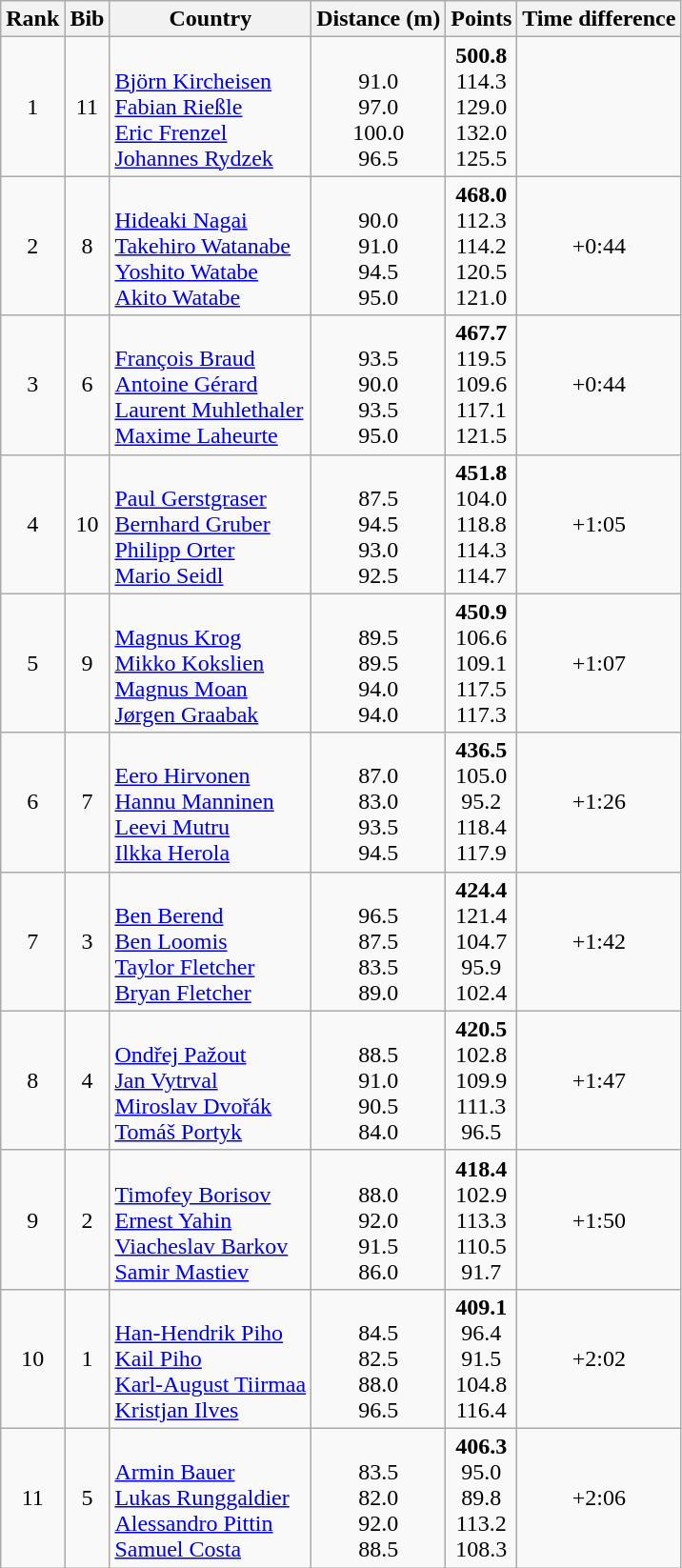<table class="wikitable sortable" style="text-align:center">
<tr>
<th>Rank</th>
<th>Bib</th>
<th>Country</th>
<th>Distance (m)</th>
<th>Points</th>
<th>Time difference</th>
</tr>
<tr>
<td>1</td>
<td>11</td>
<td align=left><br><a href='#'>Björn Kircheisen</a><br><a href='#'>Fabian Rießle</a><br><a href='#'>Eric Frenzel</a><br><a href='#'>Johannes Rydzek</a></td>
<td><br>91.0<br>97.0<br>100.0<br>96.5</td>
<td><strong>500.8</strong><br>114.3<br>129.0<br>132.0<br>125.5</td>
<td></td>
</tr>
<tr>
<td>2</td>
<td>8</td>
<td align=left><br><a href='#'>Hideaki Nagai</a><br><a href='#'>Takehiro Watanabe</a><br><a href='#'>Yoshito Watabe</a><br><a href='#'>Akito Watabe</a></td>
<td><br>90.0<br>91.0<br>94.5<br>95.0</td>
<td><strong>468.0</strong><br>112.3<br>114.2<br>120.5<br>121.0</td>
<td>+0:44</td>
</tr>
<tr>
<td>3</td>
<td>6</td>
<td align=left><br><a href='#'>François Braud</a><br><a href='#'>Antoine Gérard</a><br><a href='#'>Laurent Muhlethaler</a><br><a href='#'>Maxime Laheurte</a></td>
<td><br>93.5<br>90.0<br>93.5<br>95.0</td>
<td><strong>467.7</strong><br>119.5<br>109.6<br>117.1<br>121.5</td>
<td>+0:44</td>
</tr>
<tr>
<td>4</td>
<td>10</td>
<td align=left><br><a href='#'>Paul Gerstgraser</a><br><a href='#'>Bernhard Gruber</a><br><a href='#'>Philipp Orter</a><br><a href='#'>Mario Seidl</a></td>
<td><br>87.5<br>94.5<br>93.0<br>92.5</td>
<td><strong>451.8</strong><br>104.0<br>118.8<br>114.3<br>114.7</td>
<td>+1:05</td>
</tr>
<tr>
<td>5</td>
<td>9</td>
<td align=left><br><a href='#'>Magnus Krog</a><br><a href='#'>Mikko Kokslien</a><br><a href='#'>Magnus Moan</a><br><a href='#'>Jørgen Graabak</a></td>
<td><br>89.5<br>89.5<br>94.0<br>94.0</td>
<td><strong>450.9</strong><br>106.6<br>109.1<br>117.5<br>117.3</td>
<td>+1:07</td>
</tr>
<tr>
<td>6</td>
<td>7</td>
<td align=left><br><a href='#'>Eero Hirvonen</a><br><a href='#'>Hannu Manninen</a><br><a href='#'>Leevi Mutru</a><br><a href='#'>Ilkka Herola</a></td>
<td><br>87.0<br>83.0<br>93.5<br>94.5</td>
<td><strong>436.5</strong><br>105.0<br>95.2<br>118.4<br>117.9</td>
<td>+1:26</td>
</tr>
<tr>
<td>7</td>
<td>3</td>
<td align=left><br><a href='#'>Ben Berend</a><br><a href='#'>Ben Loomis</a><br><a href='#'>Taylor Fletcher</a><br><a href='#'>Bryan Fletcher</a></td>
<td><br>96.5<br>87.5<br>83.5<br>89.0</td>
<td><strong>424.4</strong><br>121.4<br>104.7<br>95.9<br>102.4</td>
<td>+1:42</td>
</tr>
<tr>
<td>8</td>
<td>4</td>
<td align=left><br><a href='#'>Ondřej Pažout</a><br><a href='#'>Jan Vytrval</a><br><a href='#'>Miroslav Dvořák</a><br><a href='#'>Tomáš Portyk</a></td>
<td><br>88.5<br>91.0<br>90.5<br>84.0</td>
<td><strong>420.5</strong><br>102.8<br>109.9<br>111.3<br>96.5</td>
<td>+1:47</td>
</tr>
<tr>
<td>9</td>
<td>2</td>
<td align=left><br><a href='#'>Timofey Borisov</a><br><a href='#'>Ernest Yahin</a><br><a href='#'>Viacheslav Barkov</a><br><a href='#'>Samir Mastiev</a></td>
<td><br>88.0<br>92.0<br>91.5<br>86.0</td>
<td><strong>418.4</strong><br>102.9<br>113.3<br>110.5<br>91.7</td>
<td>+1:50</td>
</tr>
<tr>
<td>10</td>
<td>1</td>
<td align=left><br><a href='#'>Han-Hendrik Piho</a><br><a href='#'>Kail Piho</a><br><a href='#'>Karl-August Tiirmaa</a><br><a href='#'>Kristjan Ilves</a></td>
<td><br>84.5<br>82.5<br>88.0<br>96.5</td>
<td><strong>409.1</strong><br>96.4<br>91.5<br>104.8<br>116.4</td>
<td>+2:02</td>
</tr>
<tr>
<td>11</td>
<td>5</td>
<td align=left><br><a href='#'>Armin Bauer</a><br><a href='#'>Lukas Runggaldier</a><br><a href='#'>Alessandro Pittin</a><br><a href='#'>Samuel Costa</a></td>
<td><br>83.5<br>82.0<br>92.0<br>88.5</td>
<td><strong>406.3</strong><br>95.0<br>89.8<br>113.2<br>108.3</td>
<td>+2:06</td>
</tr>
</table>
